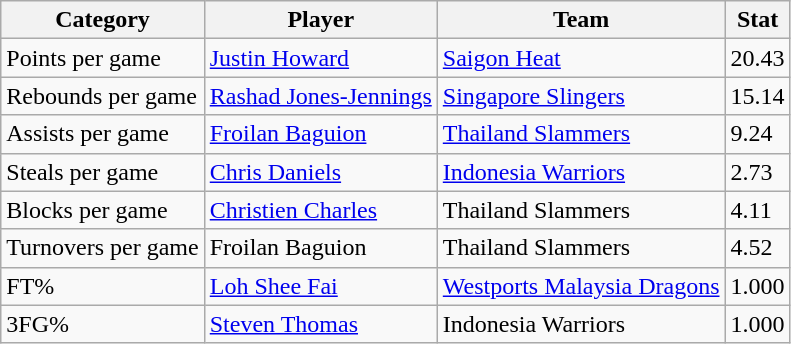<table class=wikitable>
<tr>
<th>Category</th>
<th>Player</th>
<th>Team</th>
<th>Stat</th>
</tr>
<tr>
<td>Points per game</td>
<td><a href='#'>Justin Howard</a></td>
<td><a href='#'>Saigon Heat</a></td>
<td>20.43</td>
</tr>
<tr>
<td>Rebounds per game</td>
<td><a href='#'>Rashad Jones-Jennings</a></td>
<td><a href='#'>Singapore Slingers</a></td>
<td>15.14</td>
</tr>
<tr>
<td>Assists per game</td>
<td><a href='#'>Froilan Baguion</a></td>
<td><a href='#'>Thailand Slammers</a></td>
<td>9.24</td>
</tr>
<tr>
<td>Steals per game</td>
<td><a href='#'>Chris Daniels</a></td>
<td><a href='#'>Indonesia Warriors</a></td>
<td>2.73</td>
</tr>
<tr>
<td>Blocks per game</td>
<td><a href='#'>Christien Charles</a></td>
<td>Thailand Slammers</td>
<td>4.11</td>
</tr>
<tr>
<td>Turnovers per game</td>
<td>Froilan Baguion</td>
<td>Thailand Slammers</td>
<td>4.52</td>
</tr>
<tr>
<td>FT%</td>
<td><a href='#'>Loh Shee Fai</a></td>
<td><a href='#'>Westports Malaysia Dragons</a></td>
<td>1.000</td>
</tr>
<tr>
<td>3FG%</td>
<td><a href='#'>Steven Thomas</a></td>
<td>Indonesia Warriors</td>
<td>1.000</td>
</tr>
</table>
